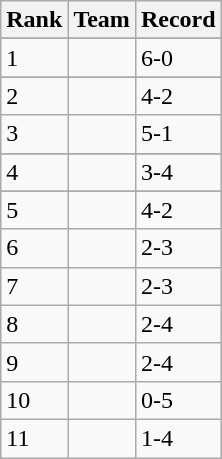<table class="wikitable">
<tr>
<th>Rank</th>
<th>Team</th>
<th>Record</th>
</tr>
<tr>
</tr>
<tr>
<td>1</td>
<td></td>
<td>6-0</td>
</tr>
<tr>
</tr>
<tr>
<td>2</td>
<td></td>
<td>4-2</td>
</tr>
<tr>
<td>3</td>
<td></td>
<td>5-1</td>
</tr>
<tr>
</tr>
<tr bgcolor=>
<td>4</td>
<td></td>
<td>3-4</td>
</tr>
<tr>
</tr>
<tr bgcolor=>
<td>5</td>
<td></td>
<td>4-2</td>
</tr>
<tr>
<td>6</td>
<td></td>
<td>2-3</td>
</tr>
<tr>
<td>7</td>
<td></td>
<td>2-3</td>
</tr>
<tr>
<td>8</td>
<td></td>
<td>2-4</td>
</tr>
<tr>
<td>9</td>
<td></td>
<td>2-4</td>
</tr>
<tr>
<td>10</td>
<td></td>
<td>0-5</td>
</tr>
<tr>
<td>11</td>
<td></td>
<td>1-4</td>
</tr>
</table>
